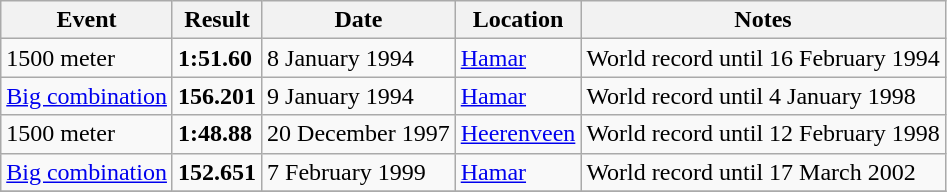<table class="wikitable">
<tr>
<th>Event</th>
<th>Result</th>
<th>Date</th>
<th>Location</th>
<th>Notes</th>
</tr>
<tr>
<td>1500 meter</td>
<td><strong>1:51.60</strong></td>
<td>8 January 1994</td>
<td align="left"><a href='#'>Hamar</a></td>
<td>World record until 16 February 1994</td>
</tr>
<tr>
<td><a href='#'>Big combination</a></td>
<td><strong>156.201</strong></td>
<td>9 January 1994</td>
<td><a href='#'>Hamar</a></td>
<td>World record until 4 January 1998</td>
</tr>
<tr>
<td>1500 meter</td>
<td><strong>1:48.88</strong></td>
<td>20 December 1997</td>
<td><a href='#'>Heerenveen</a></td>
<td>World record until 12 February 1998</td>
</tr>
<tr>
<td><a href='#'>Big combination</a></td>
<td><strong>152.651</strong></td>
<td>7 February 1999</td>
<td><a href='#'>Hamar</a></td>
<td>World record until 17 March 2002</td>
</tr>
<tr>
</tr>
</table>
